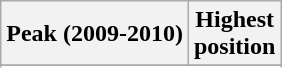<table class="wikitable sortable">
<tr>
<th>Peak (2009-2010)</th>
<th>Highest<br>position</th>
</tr>
<tr>
</tr>
<tr>
</tr>
</table>
